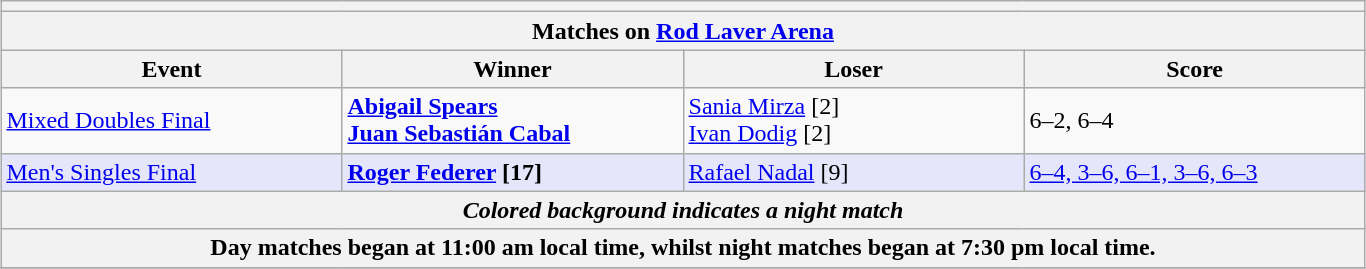<table class="wikitable collapsible uncollapsed" style="margin:1em auto;">
<tr>
<th colspan=4></th>
</tr>
<tr>
<th colspan=4><strong>Matches on <a href='#'>Rod Laver Arena</a></strong></th>
</tr>
<tr>
<th style="width:220px;">Event</th>
<th style="width:220px;">Winner</th>
<th style="width:220px;">Loser</th>
<th style="width:220px;">Score</th>
</tr>
<tr>
<td><a href='#'>Mixed Doubles Final</a></td>
<td><strong> <a href='#'>Abigail Spears</a><br> <a href='#'>Juan Sebastián Cabal</a></strong></td>
<td> <a href='#'>Sania Mirza</a> [2]<br> <a href='#'>Ivan Dodig</a> [2]</td>
<td>6–2, 6–4</td>
</tr>
<tr bgcolor="lavender">
<td><a href='#'>Men's Singles Final</a></td>
<td><strong> <a href='#'>Roger Federer</a> [17]</strong></td>
<td> <a href='#'>Rafael Nadal</a> [9]</td>
<td><a href='#'>6–4, 3–6, 6–1, 3–6, 6–3</a></td>
</tr>
<tr>
<th colspan=4><em>Colored background indicates a night match</em></th>
</tr>
<tr>
<th colspan=4>Day matches began at 11:00 am local time, whilst night matches began at 7:30 pm local time.</th>
</tr>
<tr>
</tr>
</table>
